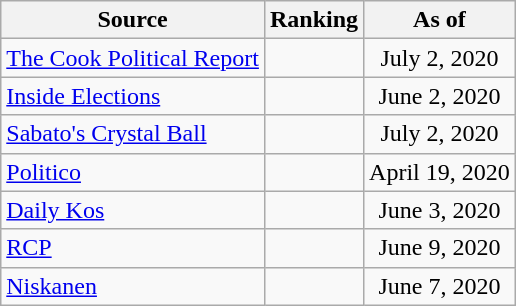<table class="wikitable" style="text-align:center">
<tr>
<th>Source</th>
<th>Ranking</th>
<th>As of</th>
</tr>
<tr>
<td style="text-align:left"><a href='#'>The Cook Political Report</a></td>
<td></td>
<td>July 2, 2020</td>
</tr>
<tr>
<td style="text-align:left"><a href='#'>Inside Elections</a></td>
<td></td>
<td>June 2, 2020</td>
</tr>
<tr>
<td style="text-align:left"><a href='#'>Sabato's Crystal Ball</a></td>
<td></td>
<td>July 2, 2020</td>
</tr>
<tr>
<td style="text-align:left"><a href='#'>Politico</a></td>
<td></td>
<td>April 19, 2020</td>
</tr>
<tr>
<td style="text-align:left"><a href='#'>Daily Kos</a></td>
<td></td>
<td>June 3, 2020</td>
</tr>
<tr>
<td style="text-align:left"><a href='#'>RCP</a></td>
<td></td>
<td>June 9, 2020</td>
</tr>
<tr>
<td style="text-align:left"><a href='#'>Niskanen</a></td>
<td></td>
<td>June 7, 2020</td>
</tr>
</table>
